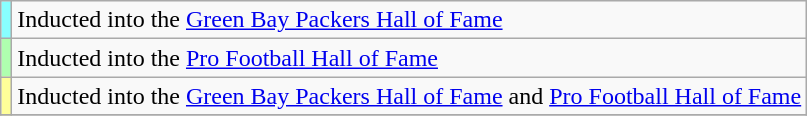<table class="wikitable plainrowheaders" border="1">
<tr>
<td bgcolor="#88FFFF" align="center"><strong><sup></sup></strong></td>
<td>Inducted into the <a href='#'>Green Bay Packers Hall of Fame</a></td>
</tr>
<tr>
<td bgcolor="#AFFFAF" align="center"><strong></strong></td>
<td>Inducted into the <a href='#'>Pro Football Hall of Fame</a></td>
</tr>
<tr>
<td bgcolor="#FFFF99" align="center"><strong></strong></td>
<td>Inducted into the <a href='#'>Green Bay Packers Hall of Fame</a> and <a href='#'>Pro Football Hall of Fame</a></td>
</tr>
<tr>
</tr>
</table>
